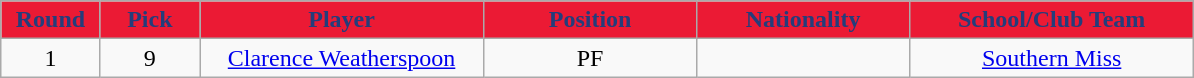<table class="wikitable sortable sortable">
<tr>
<th style="background:#EB1A34;color:#243D7B;" width="7%">Round</th>
<th style="background:#EB1A34;color:#243D7B;" width="7%">Pick</th>
<th style="background:#EB1A34;color:#243D7B;" width="20%">Player</th>
<th style="background:#EB1A34;color:#243D7B;" width="15%">Position</th>
<th style="background:#EB1A34;color:#243D7B;" width="15%">Nationality</th>
<th style="background:#EB1A34;color:#243D7B;" width="20%">School/Club Team</th>
</tr>
<tr style="text-align: center">
<td>1</td>
<td>9</td>
<td><a href='#'>Clarence Weatherspoon</a></td>
<td>PF</td>
<td></td>
<td><a href='#'>Southern Miss</a></td>
</tr>
</table>
